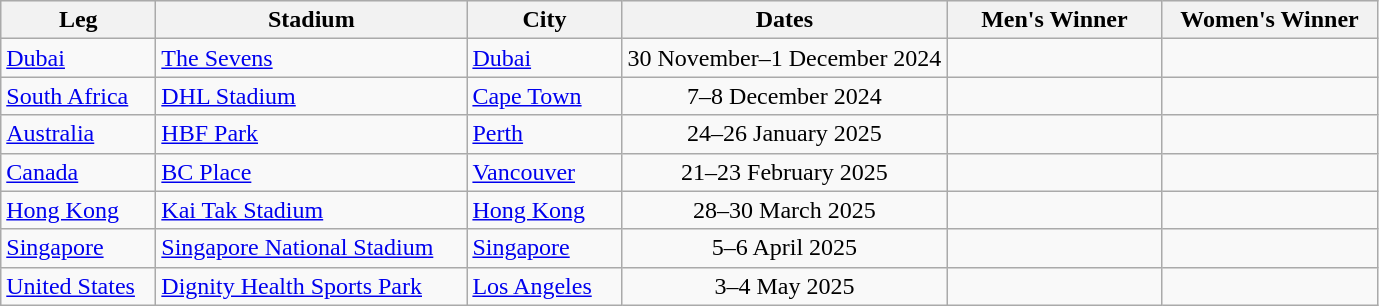<table class="wikitable sortable"  text-align:left;">
<tr bgcolor="#efefef">
<th style="width:6.0em;">Leg</th>
<th style="width:12.5em;">Stadium</th>
<th style="width:6.0em;">City</th>
<th>Dates</th>
<th style="width:8.5em;">Men's Winner</th>
<th style="width:8.5em;">Women's Winner</th>
</tr>
<tr>
<td><a href='#'>Dubai</a></td>
<td><a href='#'>The Sevens</a></td>
<td><a href='#'>Dubai</a></td>
<td align=center>30 November–1 December 2024</td>
<td></td>
<td></td>
</tr>
<tr>
<td><a href='#'>South Africa</a></td>
<td><a href='#'>DHL Stadium</a></td>
<td><a href='#'>Cape Town</a></td>
<td align=center>7–8 December 2024</td>
<td></td>
<td></td>
</tr>
<tr>
<td><a href='#'>Australia</a></td>
<td><a href='#'>HBF Park</a></td>
<td><a href='#'>Perth</a></td>
<td align=center>24–26 January 2025</td>
<td></td>
<td></td>
</tr>
<tr>
<td><a href='#'>Canada</a></td>
<td><a href='#'>BC Place</a></td>
<td><a href='#'>Vancouver</a></td>
<td align=center>21–23 February 2025</td>
<td></td>
<td></td>
</tr>
<tr>
<td><a href='#'>Hong Kong</a></td>
<td><a href='#'>Kai Tak Stadium</a></td>
<td><a href='#'>Hong Kong</a></td>
<td align="center">28–30 March 2025</td>
<td></td>
<td></td>
</tr>
<tr>
<td><a href='#'>Singapore</a></td>
<td><a href='#'>Singapore National Stadium</a></td>
<td><a href='#'>Singapore</a></td>
<td align="center">5–6 April 2025</td>
<td></td>
<td></td>
</tr>
<tr>
<td><a href='#'>United States</a></td>
<td><a href='#'>Dignity Health Sports Park</a></td>
<td><a href='#'>Los Angeles</a></td>
<td align="center">3–4 May 2025</td>
<td></td>
<td></td>
</tr>
</table>
